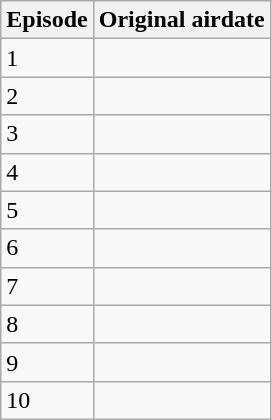<table class="wikitable">
<tr>
<th>Episode</th>
<th>Original airdate</th>
</tr>
<tr>
<td>1</td>
<td></td>
</tr>
<tr>
<td>2</td>
<td></td>
</tr>
<tr>
<td>3</td>
<td></td>
</tr>
<tr>
<td>4</td>
<td></td>
</tr>
<tr>
<td>5</td>
<td></td>
</tr>
<tr>
<td>6</td>
<td></td>
</tr>
<tr>
<td>7</td>
<td></td>
</tr>
<tr>
<td>8</td>
<td></td>
</tr>
<tr>
<td>9</td>
<td></td>
</tr>
<tr>
<td>10</td>
<td></td>
</tr>
</table>
